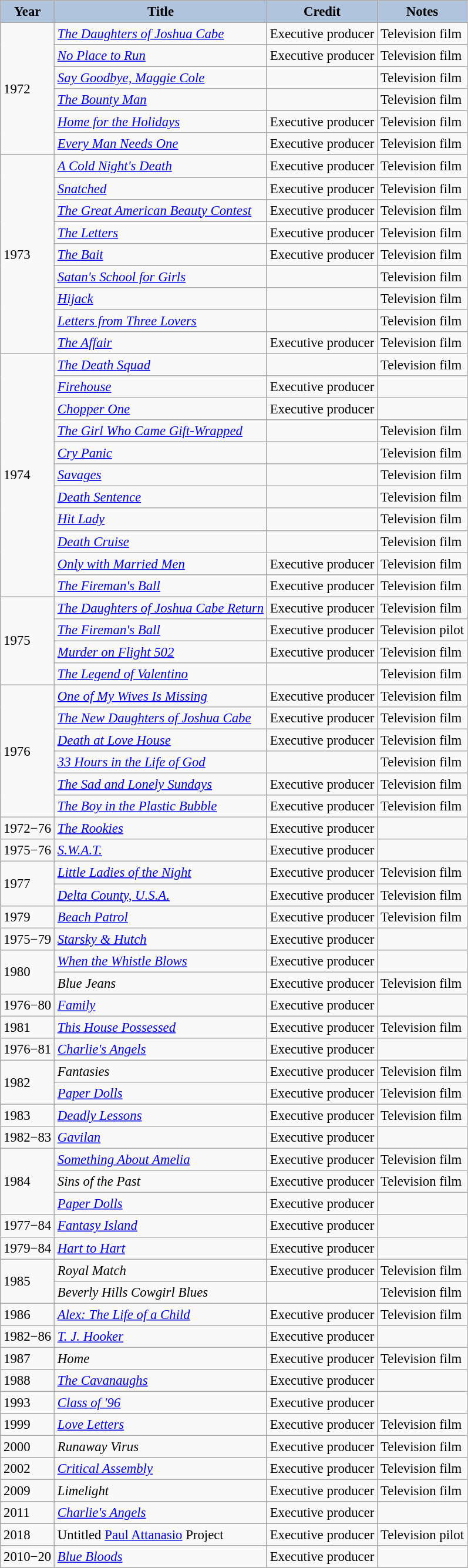<table class="wikitable" style="font-size:95%;">
<tr>
<th style="background:#B0C4DE;">Year</th>
<th style="background:#B0C4DE;">Title</th>
<th style="background:#B0C4DE;">Credit</th>
<th style="background:#B0C4DE;">Notes</th>
</tr>
<tr>
<td rowspan=6>1972</td>
<td><em><a href='#'>The Daughters of Joshua Cabe</a></em></td>
<td>Executive producer</td>
<td>Television film</td>
</tr>
<tr>
<td><em><a href='#'>No Place to Run</a></em></td>
<td>Executive producer</td>
<td>Television film</td>
</tr>
<tr>
<td><em><a href='#'>Say Goodbye, Maggie Cole</a></em></td>
<td></td>
<td>Television film</td>
</tr>
<tr>
<td><em><a href='#'>The Bounty Man</a></em></td>
<td></td>
<td>Television film</td>
</tr>
<tr>
<td><em><a href='#'>Home for the Holidays</a></em></td>
<td>Executive producer</td>
<td>Television film</td>
</tr>
<tr>
<td><em><a href='#'>Every Man Needs One</a></em></td>
<td>Executive producer</td>
<td>Television film</td>
</tr>
<tr>
<td rowspan=9>1973</td>
<td><em><a href='#'>A Cold Night's Death</a></em></td>
<td>Executive producer</td>
<td>Television film</td>
</tr>
<tr>
<td><em><a href='#'>Snatched</a></em></td>
<td>Executive producer</td>
<td>Television film</td>
</tr>
<tr>
<td><em><a href='#'>The Great American Beauty Contest</a></em></td>
<td>Executive producer</td>
<td>Television film</td>
</tr>
<tr>
<td><em><a href='#'>The Letters</a></em></td>
<td>Executive producer</td>
<td>Television film</td>
</tr>
<tr>
<td><em><a href='#'>The Bait</a></em></td>
<td>Executive producer</td>
<td>Television film</td>
</tr>
<tr>
<td><em><a href='#'>Satan's School for Girls</a></em></td>
<td></td>
<td>Television film</td>
</tr>
<tr>
<td><em><a href='#'>Hijack</a></em></td>
<td></td>
<td>Television film</td>
</tr>
<tr>
<td><em><a href='#'>Letters from Three Lovers</a></em></td>
<td></td>
<td>Television film</td>
</tr>
<tr>
<td><em><a href='#'>The Affair</a></em></td>
<td>Executive producer</td>
<td>Television film</td>
</tr>
<tr>
<td rowspan=11>1974</td>
<td><em><a href='#'>The Death Squad</a></em></td>
<td></td>
<td>Television film</td>
</tr>
<tr>
<td><em><a href='#'>Firehouse</a></em></td>
<td>Executive producer</td>
<td></td>
</tr>
<tr>
<td><em><a href='#'>Chopper One</a></em></td>
<td>Executive producer</td>
<td></td>
</tr>
<tr>
<td><em><a href='#'>The Girl Who Came Gift-Wrapped</a></em></td>
<td></td>
<td>Television film</td>
</tr>
<tr>
<td><em><a href='#'>Cry Panic</a></em></td>
<td></td>
<td>Television film</td>
</tr>
<tr>
<td><em><a href='#'>Savages</a></em></td>
<td></td>
<td>Television film</td>
</tr>
<tr>
<td><em><a href='#'>Death Sentence</a></em></td>
<td></td>
<td>Television film</td>
</tr>
<tr>
<td><em><a href='#'>Hit Lady</a></em></td>
<td></td>
<td>Television film</td>
</tr>
<tr>
<td><em><a href='#'>Death Cruise</a></em></td>
<td></td>
<td>Television film</td>
</tr>
<tr>
<td><em><a href='#'>Only with Married Men</a></em></td>
<td>Executive producer</td>
<td>Television film</td>
</tr>
<tr>
<td><em><a href='#'>The Fireman's Ball</a></em></td>
<td>Executive producer</td>
<td>Television film</td>
</tr>
<tr>
<td rowspan=4>1975</td>
<td><em><a href='#'>The Daughters of Joshua Cabe Return</a></em></td>
<td>Executive producer</td>
<td>Television film</td>
</tr>
<tr>
<td><em><a href='#'>The Fireman's Ball</a></em></td>
<td>Executive producer</td>
<td>Television pilot</td>
</tr>
<tr>
<td><em><a href='#'>Murder on Flight 502</a></em></td>
<td>Executive producer</td>
<td>Television film</td>
</tr>
<tr>
<td><em><a href='#'>The Legend of Valentino</a></em></td>
<td></td>
<td>Television film</td>
</tr>
<tr>
<td rowspan=6>1976</td>
<td><em><a href='#'>One of My Wives Is Missing</a></em></td>
<td>Executive producer</td>
<td>Television film</td>
</tr>
<tr>
<td><em><a href='#'>The New Daughters of Joshua Cabe</a></em></td>
<td>Executive producer</td>
<td>Television film</td>
</tr>
<tr>
<td><em><a href='#'>Death at Love House</a></em></td>
<td>Executive producer</td>
<td>Television film</td>
</tr>
<tr>
<td><em><a href='#'>33 Hours in the Life of God</a></em></td>
<td></td>
<td>Television film</td>
</tr>
<tr>
<td><em><a href='#'>The Sad and Lonely Sundays</a></em></td>
<td>Executive producer</td>
<td>Television film</td>
</tr>
<tr>
<td><em><a href='#'>The Boy in the Plastic Bubble</a></em></td>
<td>Executive producer</td>
<td>Television film</td>
</tr>
<tr>
<td>1972−76</td>
<td><em><a href='#'>The Rookies</a></em></td>
<td>Executive producer</td>
<td></td>
</tr>
<tr>
<td>1975−76</td>
<td><em><a href='#'>S.W.A.T.</a></em></td>
<td>Executive producer</td>
<td></td>
</tr>
<tr>
<td rowspan=2>1977</td>
<td><em><a href='#'>Little Ladies of the Night</a></em></td>
<td>Executive producer</td>
<td>Television film</td>
</tr>
<tr>
<td><em><a href='#'>Delta County, U.S.A.</a></em></td>
<td>Executive producer</td>
<td>Television film</td>
</tr>
<tr>
<td>1979</td>
<td><em><a href='#'>Beach Patrol</a></em></td>
<td>Executive producer</td>
<td>Television film</td>
</tr>
<tr>
<td>1975−79</td>
<td><em><a href='#'>Starsky & Hutch</a></em></td>
<td>Executive producer</td>
<td></td>
</tr>
<tr>
<td rowspan=2>1980</td>
<td><em><a href='#'>When the Whistle Blows</a></em></td>
<td>Executive producer</td>
<td></td>
</tr>
<tr>
<td><em>Blue Jeans</em></td>
<td>Executive producer</td>
<td>Television film</td>
</tr>
<tr>
<td>1976−80</td>
<td><em><a href='#'>Family</a></em></td>
<td>Executive producer</td>
<td></td>
</tr>
<tr>
<td>1981</td>
<td><em><a href='#'>This House Possessed</a></em></td>
<td>Executive producer</td>
<td>Television film</td>
</tr>
<tr>
<td>1976−81</td>
<td><em><a href='#'>Charlie's Angels</a></em></td>
<td>Executive producer</td>
<td></td>
</tr>
<tr>
<td rowspan=2>1982</td>
<td><em>Fantasies</em></td>
<td>Executive producer</td>
<td>Television film</td>
</tr>
<tr>
<td><em><a href='#'>Paper Dolls</a></em></td>
<td>Executive producer</td>
<td>Television film</td>
</tr>
<tr>
<td>1983</td>
<td><em><a href='#'>Deadly Lessons</a></em></td>
<td>Executive producer</td>
<td>Television film</td>
</tr>
<tr>
<td>1982−83</td>
<td><em><a href='#'>Gavilan</a></em></td>
<td>Executive producer</td>
<td></td>
</tr>
<tr>
<td rowspan=3>1984</td>
<td><em><a href='#'>Something About Amelia</a></em></td>
<td>Executive producer</td>
<td>Television film</td>
</tr>
<tr>
<td><em>Sins of the Past</em></td>
<td>Executive producer</td>
<td>Television film</td>
</tr>
<tr>
<td><em><a href='#'>Paper Dolls</a></em></td>
<td>Executive producer</td>
<td></td>
</tr>
<tr>
<td>1977−84</td>
<td><em><a href='#'>Fantasy Island</a></em></td>
<td>Executive producer</td>
<td></td>
</tr>
<tr>
<td>1979−84</td>
<td><em><a href='#'>Hart to Hart</a></em></td>
<td>Executive producer</td>
<td></td>
</tr>
<tr>
<td rowspan=2>1985</td>
<td><em>Royal Match</em></td>
<td>Executive producer</td>
<td>Television film</td>
</tr>
<tr>
<td><em>Beverly Hills Cowgirl Blues</em></td>
<td></td>
<td>Television film</td>
</tr>
<tr>
<td>1986</td>
<td><em><a href='#'>Alex: The Life of a Child</a></em></td>
<td>Executive producer</td>
<td>Television film</td>
</tr>
<tr>
<td>1982−86</td>
<td><em><a href='#'>T. J. Hooker</a></em></td>
<td>Executive producer</td>
<td></td>
</tr>
<tr>
<td>1987</td>
<td><em>Home</em></td>
<td>Executive producer</td>
<td>Television film</td>
</tr>
<tr>
<td>1988</td>
<td><em><a href='#'>The Cavanaughs</a></em></td>
<td>Executive producer</td>
<td></td>
</tr>
<tr>
<td>1993</td>
<td><em><a href='#'>Class of '96</a></em></td>
<td>Executive producer</td>
<td></td>
</tr>
<tr>
<td>1999</td>
<td><em><a href='#'>Love Letters</a></em></td>
<td>Executive producer</td>
<td>Television film</td>
</tr>
<tr>
<td>2000</td>
<td><em>Runaway Virus</em></td>
<td>Executive producer</td>
<td>Television film</td>
</tr>
<tr>
<td>2002</td>
<td><em><a href='#'>Critical Assembly</a></em></td>
<td>Executive producer</td>
<td>Television film</td>
</tr>
<tr>
<td>2009</td>
<td><em>Limelight</em></td>
<td>Executive producer</td>
<td>Television film</td>
</tr>
<tr>
<td>2011</td>
<td><em><a href='#'>Charlie's Angels</a></em></td>
<td>Executive producer</td>
<td></td>
</tr>
<tr>
<td>2018</td>
<td>Untitled <a href='#'>Paul Attanasio</a> Project</td>
<td>Executive producer</td>
<td>Television pilot</td>
</tr>
<tr>
<td>2010−20</td>
<td><em><a href='#'>Blue Bloods</a></em></td>
<td>Executive producer</td>
<td></td>
</tr>
</table>
